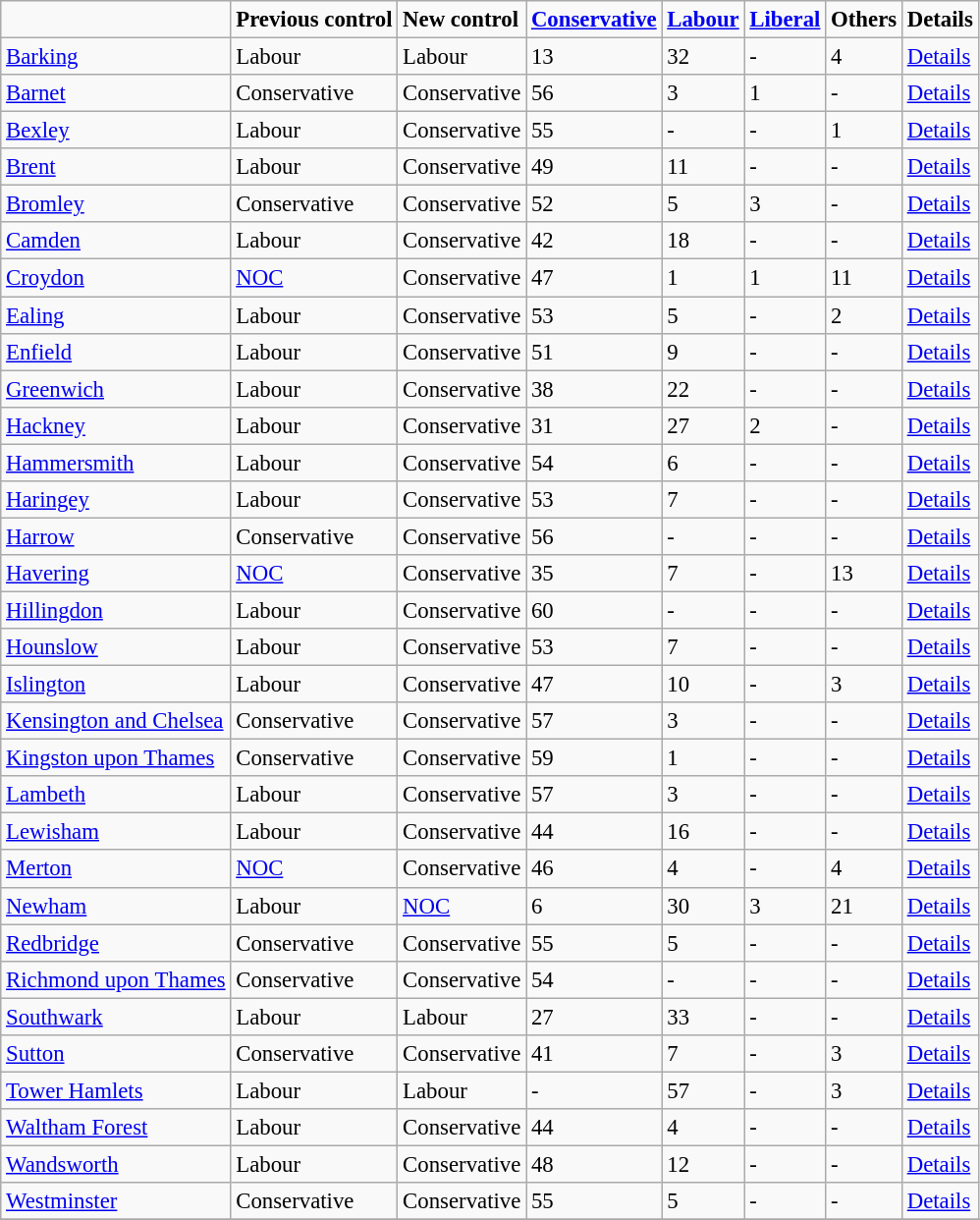<table class="wikitable" style="font-size: 95%;">
<tr>
<td></td>
<td><strong>Previous control</strong></td>
<td><strong>New control</strong></td>
<td><strong><a href='#'>Conservative</a></strong></td>
<td><strong><a href='#'>Labour</a></strong></td>
<td><strong><a href='#'>Liberal</a></strong></td>
<td><strong>Others</strong></td>
<td><strong>Details</strong></td>
</tr>
<tr>
<td><a href='#'>Barking</a><br><td>Labour</td>
<td>Labour</td></td>
<td>13</td>
<td>32</td>
<td>-</td>
<td>4</td>
<td><a href='#'>Details</a></td>
</tr>
<tr>
<td><a href='#'>Barnet</a><br><td>Conservative</td>
<td>Conservative</td></td>
<td>56</td>
<td>3</td>
<td>1</td>
<td>-</td>
<td><a href='#'>Details</a></td>
</tr>
<tr>
<td><a href='#'>Bexley</a><br><td>Labour</td>
<td>Conservative</td></td>
<td>55</td>
<td>-</td>
<td>-</td>
<td>1</td>
<td><a href='#'>Details</a></td>
</tr>
<tr>
<td><a href='#'>Brent</a><br><td>Labour</td>
<td>Conservative</td></td>
<td>49</td>
<td>11</td>
<td>-</td>
<td>-</td>
<td><a href='#'>Details</a></td>
</tr>
<tr>
<td><a href='#'>Bromley</a><br><td>Conservative</td>
<td>Conservative</td></td>
<td>52</td>
<td>5</td>
<td>3</td>
<td>-</td>
<td><a href='#'>Details</a></td>
</tr>
<tr>
<td><a href='#'>Camden</a><br><td>Labour</td>
<td>Conservative</td></td>
<td>42</td>
<td>18</td>
<td>-</td>
<td>-</td>
<td><a href='#'>Details</a></td>
</tr>
<tr>
<td><a href='#'>Croydon</a><br><td><a href='#'>NOC</a></td>
<td>Conservative</td></td>
<td>47</td>
<td>1</td>
<td>1</td>
<td>11</td>
<td><a href='#'>Details</a></td>
</tr>
<tr>
<td><a href='#'>Ealing</a><br><td>Labour</td>
<td>Conservative</td></td>
<td>53</td>
<td>5</td>
<td>-</td>
<td>2</td>
<td><a href='#'>Details</a></td>
</tr>
<tr>
<td><a href='#'>Enfield</a><br><td>Labour</td>
<td>Conservative</td></td>
<td>51</td>
<td>9</td>
<td>-</td>
<td>-</td>
<td><a href='#'>Details</a></td>
</tr>
<tr>
<td><a href='#'>Greenwich</a><br><td>Labour</td>
<td>Conservative</td></td>
<td>38</td>
<td>22</td>
<td>-</td>
<td>-</td>
<td><a href='#'>Details</a></td>
</tr>
<tr>
<td><a href='#'>Hackney</a><br><td>Labour</td>
<td>Conservative</td></td>
<td>31</td>
<td>27</td>
<td>2</td>
<td>-</td>
<td><a href='#'>Details</a></td>
</tr>
<tr>
<td><a href='#'>Hammersmith</a><br><td>Labour</td>
<td>Conservative</td></td>
<td>54</td>
<td>6</td>
<td>-</td>
<td>-</td>
<td><a href='#'>Details</a></td>
</tr>
<tr>
<td><a href='#'>Haringey</a><br><td>Labour</td>
<td>Conservative</td></td>
<td>53</td>
<td>7</td>
<td>-</td>
<td>-</td>
<td><a href='#'>Details</a></td>
</tr>
<tr>
<td><a href='#'>Harrow</a><br><td>Conservative</td>
<td>Conservative</td></td>
<td>56</td>
<td>-</td>
<td>-</td>
<td>-</td>
<td><a href='#'>Details</a></td>
</tr>
<tr>
<td><a href='#'>Havering</a><br><td><a href='#'>NOC</a></td>
<td>Conservative</td></td>
<td>35</td>
<td>7</td>
<td>-</td>
<td>13</td>
<td><a href='#'>Details</a></td>
</tr>
<tr>
<td><a href='#'>Hillingdon</a><br><td>Labour</td>
<td>Conservative</td></td>
<td>60</td>
<td>-</td>
<td>-</td>
<td>-</td>
<td><a href='#'>Details</a></td>
</tr>
<tr>
<td><a href='#'>Hounslow</a><br><td>Labour</td>
<td>Conservative</td></td>
<td>53</td>
<td>7</td>
<td>-</td>
<td>-</td>
<td><a href='#'>Details</a></td>
</tr>
<tr>
<td><a href='#'>Islington</a><br><td>Labour</td>
<td>Conservative</td></td>
<td>47</td>
<td>10</td>
<td>-</td>
<td>3</td>
<td><a href='#'>Details</a></td>
</tr>
<tr>
<td><a href='#'>Kensington and Chelsea</a><br><td>Conservative</td>
<td>Conservative</td></td>
<td>57</td>
<td>3</td>
<td>-</td>
<td>-</td>
<td><a href='#'>Details</a></td>
</tr>
<tr>
<td><a href='#'>Kingston upon Thames</a><br><td>Conservative</td>
<td>Conservative</td></td>
<td>59</td>
<td>1</td>
<td>-</td>
<td>-</td>
<td><a href='#'>Details</a></td>
</tr>
<tr>
<td><a href='#'>Lambeth</a><br><td>Labour</td>
<td>Conservative</td></td>
<td>57</td>
<td>3</td>
<td>-</td>
<td>-</td>
<td><a href='#'>Details</a></td>
</tr>
<tr>
<td><a href='#'>Lewisham</a><br><td>Labour</td>
<td>Conservative</td></td>
<td>44</td>
<td>16</td>
<td>-</td>
<td>-</td>
<td><a href='#'>Details</a></td>
</tr>
<tr>
<td><a href='#'>Merton</a><br><td><a href='#'>NOC</a></td>
<td>Conservative</td></td>
<td>46</td>
<td>4</td>
<td>-</td>
<td>4</td>
<td><a href='#'>Details</a></td>
</tr>
<tr>
<td><a href='#'>Newham</a><br><td>Labour</td>
<td><a href='#'>NOC</a></td></td>
<td>6</td>
<td>30</td>
<td>3</td>
<td>21</td>
<td><a href='#'>Details</a></td>
</tr>
<tr>
<td><a href='#'>Redbridge</a><br><td>Conservative</td>
<td>Conservative</td></td>
<td>55</td>
<td>5</td>
<td>-</td>
<td>-</td>
<td><a href='#'>Details</a></td>
</tr>
<tr>
<td><a href='#'>Richmond upon Thames</a><br><td>Conservative</td>
<td>Conservative</td></td>
<td>54</td>
<td>-</td>
<td>-</td>
<td>-</td>
<td><a href='#'>Details</a></td>
</tr>
<tr>
<td><a href='#'>Southwark</a><br><td>Labour</td>
<td>Labour</td></td>
<td>27</td>
<td>33</td>
<td>-</td>
<td>-</td>
<td><a href='#'>Details</a></td>
</tr>
<tr>
<td><a href='#'>Sutton</a><br><td>Conservative</td>
<td>Conservative</td></td>
<td>41</td>
<td>7</td>
<td>-</td>
<td>3</td>
<td><a href='#'>Details</a></td>
</tr>
<tr>
<td><a href='#'>Tower Hamlets</a><br><td>Labour</td>
<td>Labour</td></td>
<td>-</td>
<td>57</td>
<td>-</td>
<td>3</td>
<td><a href='#'>Details</a></td>
</tr>
<tr>
<td><a href='#'>Waltham Forest</a><br><td>Labour</td>
<td>Conservative</td></td>
<td>44</td>
<td>4</td>
<td>-</td>
<td>-</td>
<td><a href='#'>Details</a></td>
</tr>
<tr>
<td><a href='#'>Wandsworth</a><br><td>Labour</td>
<td>Conservative</td></td>
<td>48</td>
<td>12</td>
<td>-</td>
<td>-</td>
<td><a href='#'>Details</a></td>
</tr>
<tr>
<td><a href='#'>Westminster</a><br><td>Conservative</td>
<td>Conservative</td></td>
<td>55</td>
<td>5</td>
<td>-</td>
<td>-</td>
<td><a href='#'>Details</a></td>
</tr>
<tr>
</tr>
</table>
